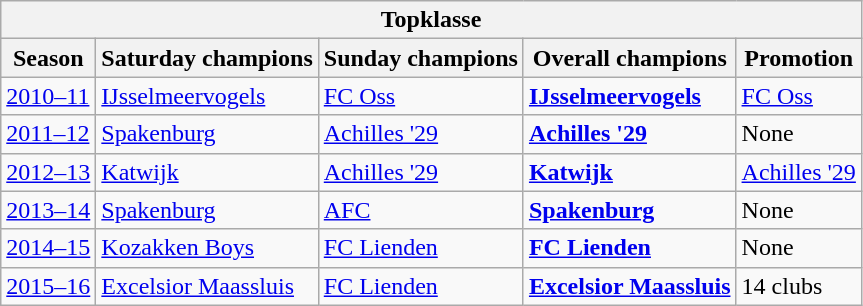<table class="wikitable">
<tr>
<th colspan="5">Topklasse</th>
</tr>
<tr>
<th>Season</th>
<th>Saturday champions</th>
<th>Sunday champions</th>
<th>Overall champions</th>
<th>Promotion</th>
</tr>
<tr>
<td><a href='#'>2010–11</a></td>
<td><a href='#'>IJsselmeervogels</a></td>
<td><a href='#'>FC Oss</a></td>
<td><strong><a href='#'>IJsselmeervogels</a></strong></td>
<td><a href='#'>FC Oss</a></td>
</tr>
<tr>
<td><a href='#'>2011–12</a></td>
<td><a href='#'>Spakenburg</a></td>
<td><a href='#'>Achilles '29</a></td>
<td><strong><a href='#'>Achilles '29</a></strong></td>
<td>None</td>
</tr>
<tr>
<td><a href='#'>2012–13</a></td>
<td><a href='#'>Katwijk</a></td>
<td><a href='#'>Achilles '29</a></td>
<td><strong><a href='#'>Katwijk</a></strong></td>
<td><a href='#'>Achilles '29</a></td>
</tr>
<tr>
<td><a href='#'>2013–14</a></td>
<td><a href='#'>Spakenburg</a></td>
<td><a href='#'>AFC</a></td>
<td><strong><a href='#'>Spakenburg</a></strong></td>
<td>None</td>
</tr>
<tr>
<td><a href='#'>2014–15</a></td>
<td><a href='#'>Kozakken Boys</a></td>
<td><a href='#'>FC Lienden</a></td>
<td><strong><a href='#'>FC Lienden</a></strong></td>
<td>None</td>
</tr>
<tr>
<td><a href='#'>2015–16</a></td>
<td><a href='#'>Excelsior Maassluis</a></td>
<td><a href='#'>FC Lienden</a></td>
<td><strong><a href='#'>Excelsior Maassluis</a></strong></td>
<td>14 clubs</td>
</tr>
</table>
